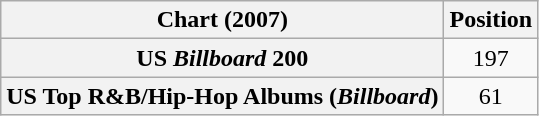<table class="wikitable sortable plainrowheaders" style="text-align:center">
<tr>
<th scope="col">Chart (2007)</th>
<th scope="col">Position</th>
</tr>
<tr>
<th scope="row">US <em>Billboard</em> 200</th>
<td>197</td>
</tr>
<tr>
<th scope="row">US Top R&B/Hip-Hop Albums (<em>Billboard</em>)</th>
<td>61</td>
</tr>
</table>
